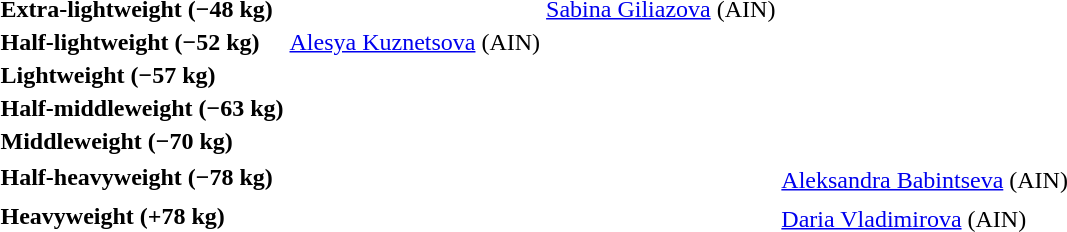<table>
<tr>
<th rowspan=2 style="text-align:left;">Extra-lightweight (−48 kg)</th>
<td rowspan=2></td>
<td rowspan=2> <a href='#'>Sabina Giliazova</a> <span>(<abbr>AIN</abbr>)</span></td>
<td></td>
</tr>
<tr>
<td></td>
</tr>
<tr>
<th rowspan=2 style="text-align:left;">Half-lightweight (−52 kg)</th>
<td rowspan=2> <a href='#'>Alesya Kuznetsova</a> <span>(<abbr>AIN</abbr>)</span></td>
<td rowspan=2></td>
<td></td>
</tr>
<tr>
<td></td>
</tr>
<tr>
<th rowspan=2 style="text-align:left;">Lightweight (−57 kg)</th>
<td rowspan=2></td>
<td rowspan=2></td>
<td></td>
</tr>
<tr>
<td></td>
</tr>
<tr>
<th rowspan=2 style="text-align:left;">Half-middleweight (−63 kg)</th>
<td rowspan=2></td>
<td rowspan=2></td>
<td></td>
</tr>
<tr>
<td></td>
</tr>
<tr>
<th rowspan=2 style="text-align:left;">Middleweight (−70 kg)</th>
<td rowspan=2></td>
<td rowspan=2></td>
<td></td>
</tr>
<tr>
<td></td>
</tr>
<tr>
<th rowspan=2 style="text-align:left;">Half-heavyweight (−78 kg)</th>
<td rowspan=2></td>
<td rowspan=2></td>
<td></td>
</tr>
<tr>
<td> <a href='#'>Aleksandra Babintseva</a> <span>(<abbr>AIN</abbr>)</span></td>
</tr>
<tr>
<th rowspan=2 style="text-align:left;">Heavyweight (+78 kg)</th>
<td rowspan=2></td>
<td rowspan=2></td>
<td></td>
</tr>
<tr>
<td> <a href='#'>Daria Vladimirova</a> <span>(<abbr>AIN</abbr>)</span></td>
</tr>
</table>
